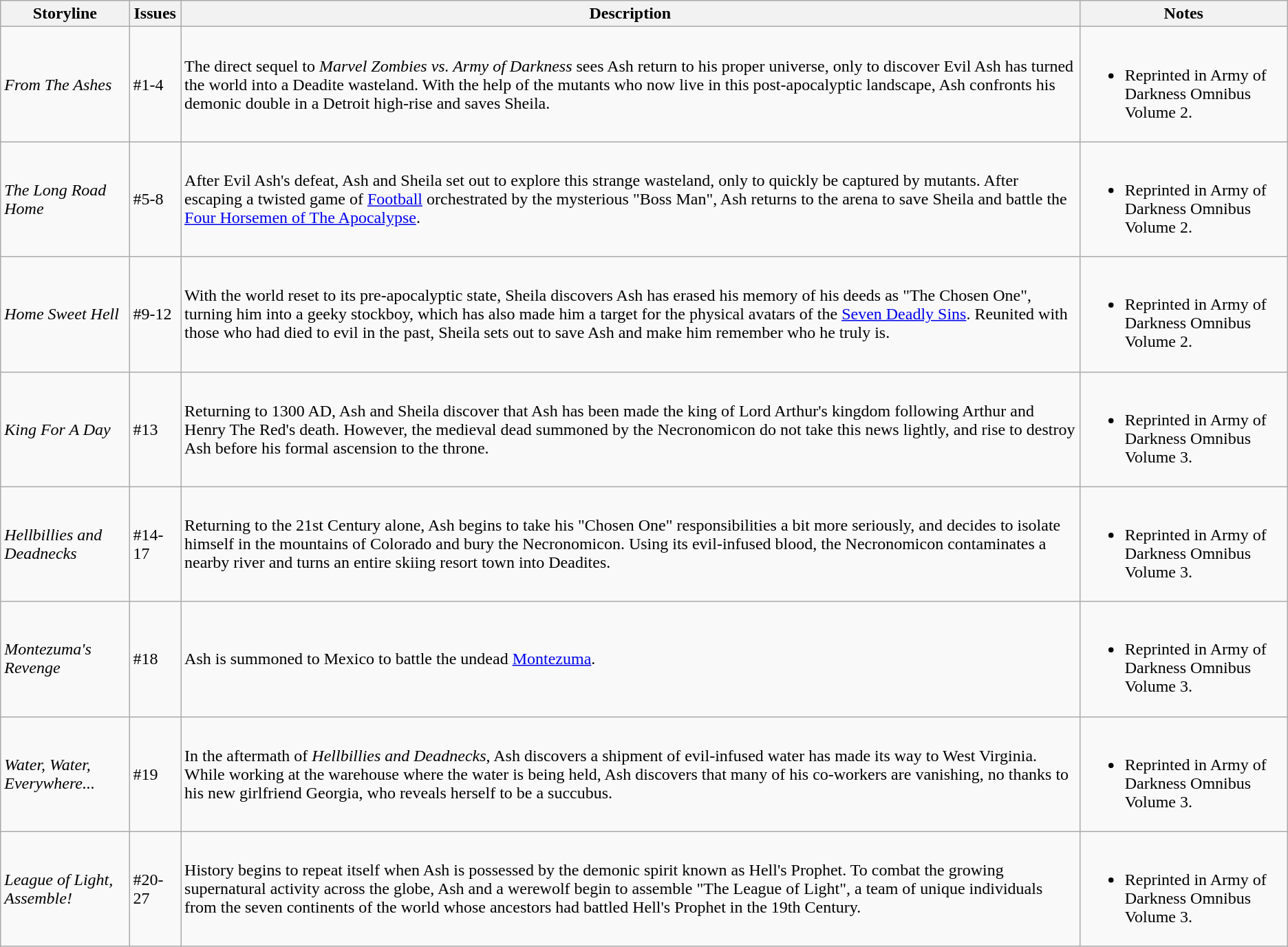<table class="wikitable">
<tr>
<th>Storyline</th>
<th>Issues</th>
<th>Description</th>
<th>Notes</th>
</tr>
<tr>
<td><em>From The Ashes</em></td>
<td>#1-4</td>
<td>The direct sequel to <em>Marvel Zombies vs. Army of Darkness</em> sees Ash return to his proper universe, only to discover Evil Ash has turned the world into a Deadite wasteland. With the help of the mutants who now live in this post-apocalyptic landscape, Ash confronts his demonic double in a Detroit high-rise and saves Sheila.</td>
<td><br><ul><li>Reprinted in Army of Darkness Omnibus Volume 2.</li></ul></td>
</tr>
<tr>
<td><em>The Long Road Home</em></td>
<td>#5-8</td>
<td>After Evil Ash's defeat, Ash and Sheila set out to explore this strange wasteland, only to quickly be captured by mutants. After escaping a twisted game of <a href='#'>Football</a> orchestrated by the mysterious "Boss Man", Ash returns to the arena to save Sheila and battle the <a href='#'>Four Horsemen of The Apocalypse</a>.</td>
<td><br><ul><li>Reprinted in Army of Darkness Omnibus Volume 2.</li></ul></td>
</tr>
<tr>
<td><em>Home Sweet Hell</em></td>
<td>#9-12</td>
<td>With the world reset to its pre-apocalyptic state, Sheila discovers Ash has erased his memory of his deeds as "The Chosen One", turning him into a geeky stockboy, which has also made him a target for the physical avatars of the <a href='#'>Seven Deadly Sins</a>. Reunited with those who had died to evil in the past, Sheila sets out to save Ash and make him remember who he truly is.</td>
<td><br><ul><li>Reprinted in Army of Darkness Omnibus Volume 2.</li></ul></td>
</tr>
<tr>
<td><em>King For A Day</em></td>
<td>#13</td>
<td>Returning to 1300 AD, Ash and Sheila discover that Ash has been made the king of Lord Arthur's kingdom following Arthur and Henry The Red's death. However, the medieval dead summoned by the Necronomicon do not take this news lightly, and rise to destroy Ash before his formal ascension to the throne.</td>
<td><br><ul><li>Reprinted in Army of Darkness Omnibus Volume 3.</li></ul></td>
</tr>
<tr>
<td><em>Hellbillies and Deadnecks</em></td>
<td>#14-17</td>
<td>Returning to the 21st Century alone, Ash begins to take his "Chosen One" responsibilities a bit more seriously, and decides to isolate himself in the mountains of Colorado and bury the Necronomicon. Using its evil-infused blood, the Necronomicon contaminates a nearby river and turns an entire skiing resort town into Deadites.</td>
<td><br><ul><li>Reprinted in Army of Darkness Omnibus Volume 3.</li></ul></td>
</tr>
<tr>
<td><em>Montezuma's Revenge</em></td>
<td>#18</td>
<td>Ash is summoned to Mexico to battle the undead <a href='#'>Montezuma</a>.</td>
<td><br><ul><li>Reprinted in Army of Darkness Omnibus Volume 3.</li></ul></td>
</tr>
<tr>
<td><em>Water, Water, Everywhere...</em></td>
<td>#19</td>
<td>In the aftermath of <em>Hellbillies and Deadnecks</em>, Ash discovers a shipment of evil-infused water has made its way to West Virginia. While working at the warehouse where the water is being held, Ash discovers that many of his co-workers are vanishing, no thanks to his new girlfriend Georgia, who reveals herself to be a succubus.</td>
<td><br><ul><li>Reprinted in Army of Darkness Omnibus Volume 3.</li></ul></td>
</tr>
<tr>
<td><em>League of Light, Assemble!</em></td>
<td>#20-27</td>
<td>History begins to repeat itself when Ash is possessed by the demonic spirit known as Hell's Prophet. To combat the growing supernatural activity across the globe, Ash and a werewolf begin to assemble "The League of Light", a team of unique individuals from the seven continents of the world whose ancestors had battled Hell's Prophet in the 19th Century.</td>
<td><br><ul><li>Reprinted in Army of Darkness Omnibus Volume 3.</li></ul></td>
</tr>
</table>
